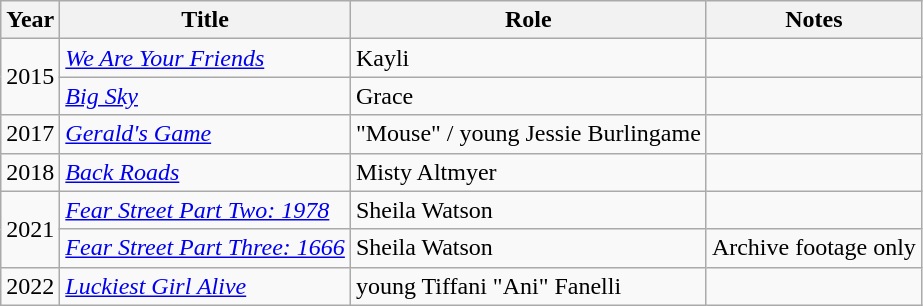<table class= "wikitable">
<tr>
<th>Year</th>
<th>Title</th>
<th>Role</th>
<th>Notes</th>
</tr>
<tr>
<td rowspan="2">2015</td>
<td><em><a href='#'>We Are Your Friends</a></em></td>
<td>Kayli</td>
<td></td>
</tr>
<tr>
<td><em><a href='#'>Big Sky</a></em></td>
<td>Grace</td>
<td></td>
</tr>
<tr>
<td>2017</td>
<td><em><a href='#'>Gerald's Game</a></em></td>
<td>"Mouse" / young Jessie Burlingame</td>
<td></td>
</tr>
<tr>
<td>2018</td>
<td><em><a href='#'>Back Roads</a></em></td>
<td>Misty Altmyer</td>
<td></td>
</tr>
<tr>
<td rowspan="2">2021</td>
<td><em><a href='#'>Fear Street Part Two: 1978</a></em></td>
<td>Sheila Watson</td>
<td></td>
</tr>
<tr>
<td><em><a href='#'>Fear Street Part Three: 1666</a></em></td>
<td>Sheila Watson</td>
<td>Archive footage only</td>
</tr>
<tr>
<td>2022</td>
<td><em><a href='#'>Luckiest Girl Alive</a></em></td>
<td>young Tiffani "Ani" Fanelli</td>
<td></td>
</tr>
</table>
